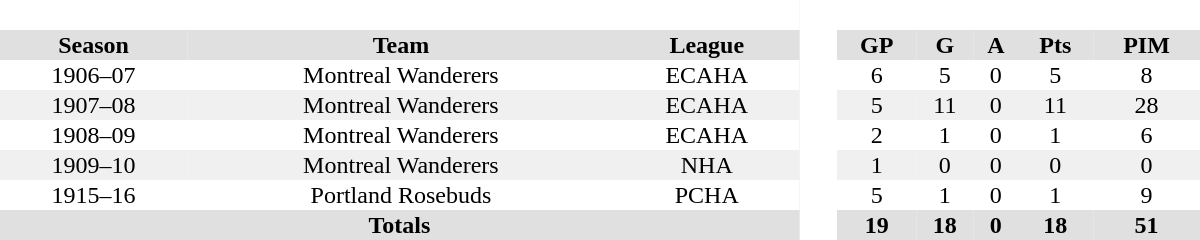<table border="0" cellpadding="1" cellspacing="0" style="text-align:center; width:50em">
<tr bgcolor="#e0e0e0">
<th colspan="3" bgcolor="#ffffff"> </th>
<th rowspan="99" bgcolor="#ffffff"> </th>
<th rowspan="99" bgcolor="#ffffff"> </th>
</tr>
<tr bgcolor="#e0e0e0">
<th>Season</th>
<th>Team</th>
<th>League</th>
<th>GP</th>
<th>G</th>
<th>A</th>
<th>Pts</th>
<th>PIM</th>
</tr>
<tr>
<td>1906–07</td>
<td>Montreal Wanderers</td>
<td>ECAHA</td>
<td>6</td>
<td>5</td>
<td>0</td>
<td>5</td>
<td>8</td>
</tr>
<tr bgcolor="#f0f0f0">
<td>1907–08</td>
<td>Montreal Wanderers</td>
<td>ECAHA</td>
<td>5</td>
<td>11</td>
<td>0</td>
<td>11</td>
<td>28</td>
</tr>
<tr>
<td>1908–09</td>
<td>Montreal Wanderers</td>
<td>ECAHA</td>
<td>2</td>
<td>1</td>
<td>0</td>
<td>1</td>
<td>6</td>
</tr>
<tr bgcolor="#f0f0f0">
<td>1909–10</td>
<td>Montreal Wanderers</td>
<td>NHA</td>
<td>1</td>
<td>0</td>
<td>0</td>
<td>0</td>
<td>0</td>
</tr>
<tr>
<td>1915–16</td>
<td>Portland Rosebuds</td>
<td>PCHA</td>
<td>5</td>
<td>1</td>
<td>0</td>
<td>1</td>
<td>9</td>
</tr>
<tr bgcolor="#E0E0E0">
<th colspan="3">Totals</th>
<th>19</th>
<th>18</th>
<th>0</th>
<th>18</th>
<th>51</th>
</tr>
</table>
